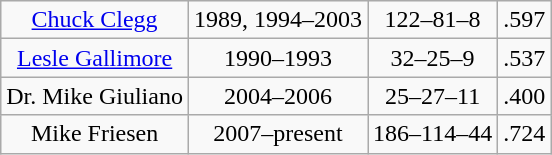<table class= wikitable style="text-align: center;">
<tr>
<td><a href='#'>Chuck Clegg</a></td>
<td>1989, 1994–2003</td>
<td>122–81–8</td>
<td>.597</td>
</tr>
<tr>
<td><a href='#'>Lesle Gallimore</a></td>
<td>1990–1993</td>
<td>32–25–9</td>
<td>.537</td>
</tr>
<tr>
<td>Dr. Mike Giuliano</td>
<td>2004–2006</td>
<td>25–27–11</td>
<td>.400</td>
</tr>
<tr>
<td>Mike Friesen</td>
<td>2007–present</td>
<td>186–114–44</td>
<td>.724</td>
</tr>
</table>
